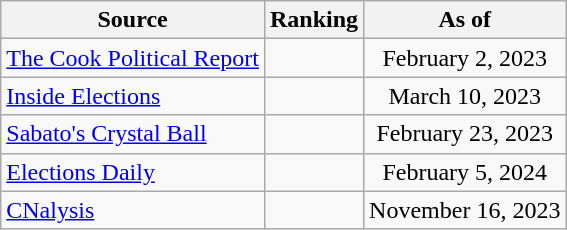<table class="wikitable" style="text-align:center">
<tr>
<th>Source</th>
<th>Ranking</th>
<th>As of</th>
</tr>
<tr>
<td style="text-align:left"><a href='#'>The Cook Political Report</a></td>
<td></td>
<td>February 2, 2023</td>
</tr>
<tr>
<td style="text-align:left"><a href='#'>Inside Elections</a></td>
<td></td>
<td>March 10, 2023</td>
</tr>
<tr>
<td style="text-align:left"><a href='#'>Sabato's Crystal Ball</a></td>
<td></td>
<td>February 23, 2023</td>
</tr>
<tr>
<td style="text-align:left"><a href='#'>Elections Daily</a></td>
<td></td>
<td>February 5, 2024</td>
</tr>
<tr>
<td style="text-align:left"><a href='#'>CNalysis</a></td>
<td></td>
<td>November 16, 2023</td>
</tr>
</table>
